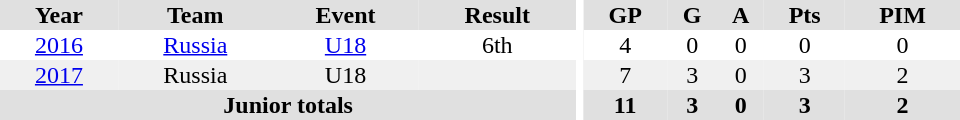<table border="0" cellpadding="1" cellspacing="0" ID="Table3" style="text-align:center; width:40em">
<tr bgcolor="#e0e0e0">
<th>Year</th>
<th>Team</th>
<th>Event</th>
<th>Result</th>
<th rowspan="99" bgcolor="#ffffff"></th>
<th>GP</th>
<th>G</th>
<th>A</th>
<th>Pts</th>
<th>PIM</th>
</tr>
<tr>
<td><a href='#'>2016</a></td>
<td><a href='#'>Russia</a></td>
<td><a href='#'>U18</a></td>
<td>6th</td>
<td>4</td>
<td>0</td>
<td>0</td>
<td>0</td>
<td>0</td>
</tr>
<tr bgcolor="#f0f0f0">
<td><a href='#'>2017</a></td>
<td>Russia</td>
<td>U18</td>
<td></td>
<td>7</td>
<td>3</td>
<td>0</td>
<td>3</td>
<td>2</td>
</tr>
<tr bgcolor="#e0e0e0">
<th colspan=4>Junior totals</th>
<th>11</th>
<th>3</th>
<th>0</th>
<th>3</th>
<th>2</th>
</tr>
</table>
